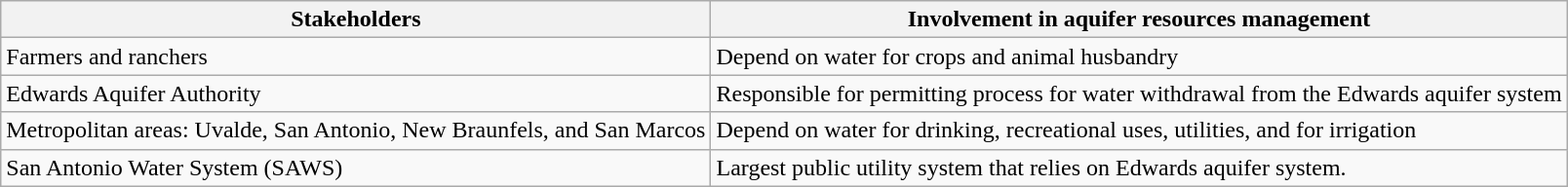<table class="wikitable">
<tr>
<th>Stakeholders</th>
<th>Involvement in aquifer resources management</th>
</tr>
<tr>
<td>Farmers and ranchers</td>
<td>Depend on water for crops and animal husbandry</td>
</tr>
<tr>
<td>Edwards Aquifer Authority</td>
<td>Responsible for permitting process for water withdrawal from the Edwards aquifer system</td>
</tr>
<tr>
<td>Metropolitan areas: Uvalde, San Antonio, New Braunfels, and San Marcos</td>
<td>Depend on water for drinking, recreational uses, utilities, and for irrigation</td>
</tr>
<tr>
<td>San Antonio Water System (SAWS)</td>
<td>Largest public utility system that relies on Edwards aquifer system.</td>
</tr>
</table>
